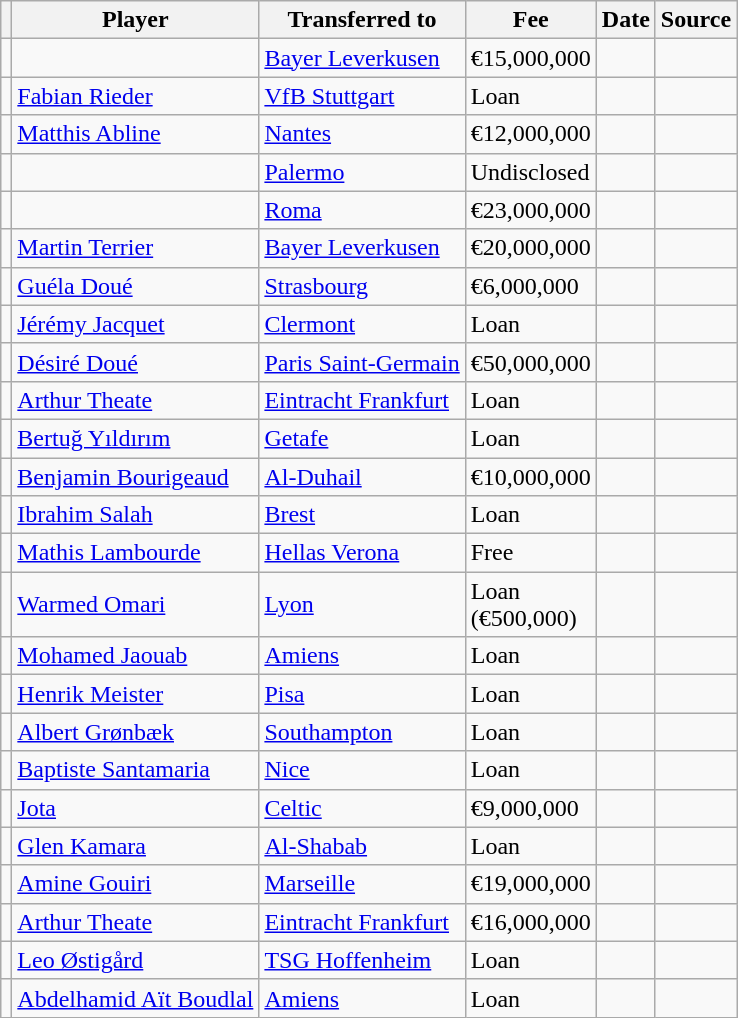<table class="wikitable plainrowheaders sortable">
<tr>
<th></th>
<th scope="col">Player</th>
<th>Transferred to</th>
<th style="width: 65px;">Fee</th>
<th scope="col">Date</th>
<th scope="col">Source</th>
</tr>
<tr>
<td align="center"></td>
<td></td>
<td> <a href='#'>Bayer Leverkusen</a></td>
<td>€15,000,000</td>
<td></td>
<td></td>
</tr>
<tr>
<td align="center"></td>
<td> <a href='#'>Fabian Rieder</a></td>
<td> <a href='#'>VfB Stuttgart</a></td>
<td>Loan</td>
<td></td>
<td></td>
</tr>
<tr>
<td align="center"></td>
<td> <a href='#'>Matthis Abline</a></td>
<td> <a href='#'>Nantes</a></td>
<td>€12,000,000</td>
<td></td>
<td></td>
</tr>
<tr>
<td align="center"></td>
<td></td>
<td> <a href='#'>Palermo</a></td>
<td>Undisclosed</td>
<td></td>
<td></td>
</tr>
<tr>
<td align="center"></td>
<td></td>
<td> <a href='#'>Roma</a></td>
<td>€23,000,000</td>
<td></td>
<td></td>
</tr>
<tr>
<td align="center"></td>
<td> <a href='#'>Martin Terrier</a></td>
<td> <a href='#'>Bayer Leverkusen</a></td>
<td>€20,000,000</td>
<td></td>
<td></td>
</tr>
<tr>
<td align="center"></td>
<td> <a href='#'>Guéla Doué</a></td>
<td> <a href='#'>Strasbourg</a></td>
<td>€6,000,000</td>
<td></td>
<td></td>
</tr>
<tr>
<td align="center"></td>
<td> <a href='#'>Jérémy Jacquet</a></td>
<td> <a href='#'>Clermont</a></td>
<td>Loan</td>
<td></td>
<td></td>
</tr>
<tr>
<td align="center"></td>
<td> <a href='#'>Désiré Doué</a></td>
<td> <a href='#'>Paris Saint-Germain</a></td>
<td>€50,000,000</td>
<td></td>
<td></td>
</tr>
<tr>
<td align="center"></td>
<td> <a href='#'>Arthur Theate</a></td>
<td> <a href='#'>Eintracht Frankfurt</a></td>
<td>Loan</td>
<td></td>
<td></td>
</tr>
<tr>
<td align="center"></td>
<td> <a href='#'>Bertuğ Yıldırım</a></td>
<td> <a href='#'>Getafe</a></td>
<td>Loan</td>
<td></td>
<td></td>
</tr>
<tr>
<td align="center"></td>
<td> <a href='#'>Benjamin Bourigeaud</a></td>
<td> <a href='#'>Al-Duhail</a></td>
<td>€10,000,000</td>
<td></td>
<td></td>
</tr>
<tr>
<td align="center"></td>
<td> <a href='#'>Ibrahim Salah</a></td>
<td> <a href='#'>Brest</a></td>
<td>Loan</td>
<td></td>
<td></td>
</tr>
<tr>
<td align="center"></td>
<td> <a href='#'>Mathis Lambourde</a></td>
<td> <a href='#'>Hellas Verona</a></td>
<td>Free</td>
<td></td>
<td></td>
</tr>
<tr>
<td align="center"></td>
<td> <a href='#'>Warmed Omari</a></td>
<td> <a href='#'>Lyon</a></td>
<td>Loan (€500,000)</td>
<td></td>
<td></td>
</tr>
<tr>
<td align="center"></td>
<td> <a href='#'>Mohamed Jaouab</a></td>
<td> <a href='#'>Amiens</a></td>
<td>Loan</td>
<td></td>
<td></td>
</tr>
<tr>
<td align="center"></td>
<td> <a href='#'>Henrik Meister</a></td>
<td> <a href='#'>Pisa</a></td>
<td>Loan</td>
<td></td>
<td></td>
</tr>
<tr>
<td align="center"></td>
<td> <a href='#'>Albert Grønbæk</a></td>
<td> <a href='#'>Southampton</a></td>
<td>Loan</td>
<td></td>
<td></td>
</tr>
<tr>
<td align="center"></td>
<td> <a href='#'>Baptiste Santamaria</a></td>
<td> <a href='#'>Nice</a></td>
<td>Loan</td>
<td></td>
<td></td>
</tr>
<tr>
<td align="center"></td>
<td> <a href='#'>Jota</a></td>
<td> <a href='#'>Celtic</a></td>
<td>€9,000,000</td>
<td></td>
<td></td>
</tr>
<tr>
<td align="center"></td>
<td> <a href='#'>Glen Kamara</a></td>
<td> <a href='#'>Al-Shabab</a></td>
<td>Loan</td>
<td></td>
<td></td>
</tr>
<tr>
<td align="center"></td>
<td> <a href='#'>Amine Gouiri</a></td>
<td> <a href='#'>Marseille</a></td>
<td>€19,000,000</td>
<td></td>
<td></td>
</tr>
<tr>
<td align="center"></td>
<td> <a href='#'>Arthur Theate</a></td>
<td> <a href='#'>Eintracht Frankfurt</a></td>
<td>€16,000,000</td>
<td></td>
<td></td>
</tr>
<tr>
<td align="center"></td>
<td> <a href='#'>Leo Østigård</a></td>
<td> <a href='#'>TSG Hoffenheim</a></td>
<td>Loan</td>
<td></td>
<td></td>
</tr>
<tr>
<td align="center"></td>
<td> <a href='#'>Abdelhamid Aït Boudlal</a></td>
<td> <a href='#'>Amiens</a></td>
<td>Loan</td>
<td></td>
<td></td>
</tr>
</table>
